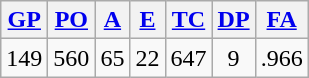<table class="wikitable">
<tr>
<th><a href='#'>GP</a></th>
<th><a href='#'>PO</a></th>
<th><a href='#'>A</a></th>
<th><a href='#'>E</a></th>
<th><a href='#'>TC</a></th>
<th><a href='#'>DP</a></th>
<th><a href='#'>FA</a></th>
</tr>
<tr align=center>
<td>149</td>
<td>560</td>
<td>65</td>
<td>22</td>
<td>647</td>
<td>9</td>
<td>.966</td>
</tr>
</table>
